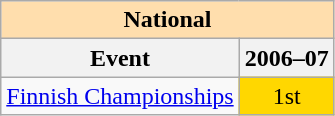<table class="wikitable" style="text-align:center">
<tr>
<th style="background-color: #ffdead; " colspan=2 align=center><strong>National</strong></th>
</tr>
<tr>
<th>Event</th>
<th>2006–07</th>
</tr>
<tr>
<td align=left><a href='#'>Finnish Championships</a></td>
<td bgcolor=gold>1st</td>
</tr>
</table>
